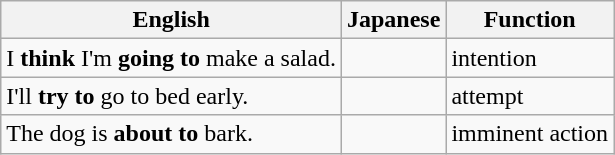<table class="wikitable">
<tr>
<th>English</th>
<th>Japanese</th>
<th>Function</th>
</tr>
<tr>
<td>I <strong>think</strong> I'm <strong>going to</strong> make a salad.</td>
<td></td>
<td>intention</td>
</tr>
<tr>
<td>I'll <strong>try to</strong> go to bed early.</td>
<td></td>
<td>attempt</td>
</tr>
<tr>
<td>The dog is <strong>about to</strong> bark.</td>
<td></td>
<td>imminent action</td>
</tr>
</table>
